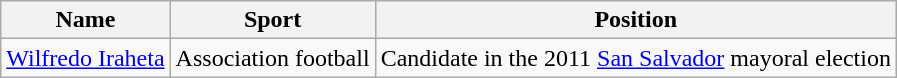<table class="wikitable sortable">
<tr>
<th>Name</th>
<th>Sport</th>
<th>Position</th>
</tr>
<tr>
<td data-sort-value="Iraheta,Wilfredo"><a href='#'>Wilfredo Iraheta</a></td>
<td>Association football</td>
<td>Candidate in the 2011 <a href='#'>San Salvador</a> mayoral election</td>
</tr>
</table>
